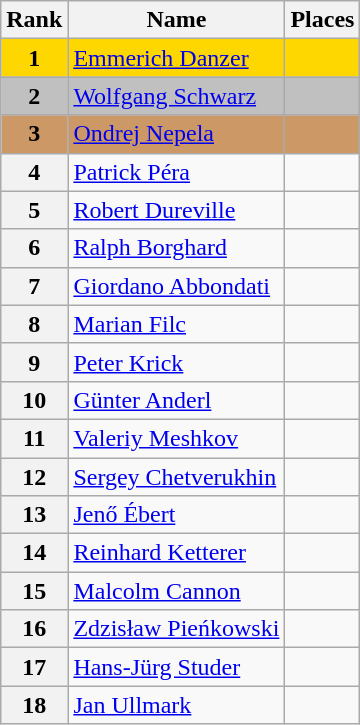<table class="wikitable">
<tr>
<th>Rank</th>
<th>Name</th>
<th>Places</th>
</tr>
<tr bgcolor="gold">
<td align="center"><strong>1</strong></td>
<td> <a href='#'>Emmerich Danzer</a></td>
<td></td>
</tr>
<tr bgcolor="silver">
<td align="center"><strong>2</strong></td>
<td> <a href='#'>Wolfgang Schwarz</a></td>
<td></td>
</tr>
<tr bgcolor="cc9966">
<td align="center"><strong>3</strong></td>
<td> <a href='#'>Ondrej Nepela</a></td>
<td></td>
</tr>
<tr>
<th>4</th>
<td> <a href='#'>Patrick Péra</a></td>
<td></td>
</tr>
<tr>
<th>5</th>
<td> <a href='#'>Robert Dureville</a></td>
<td></td>
</tr>
<tr>
<th>6</th>
<td> <a href='#'>Ralph Borghard</a></td>
<td></td>
</tr>
<tr>
<th>7</th>
<td> <a href='#'>Giordano Abbondati</a></td>
<td></td>
</tr>
<tr>
<th>8</th>
<td> <a href='#'>Marian Filc</a></td>
<td></td>
</tr>
<tr>
<th>9</th>
<td> <a href='#'>Peter Krick</a></td>
<td></td>
</tr>
<tr>
<th>10</th>
<td> <a href='#'>Günter Anderl</a></td>
<td></td>
</tr>
<tr>
<th>11</th>
<td> <a href='#'>Valeriy Meshkov</a></td>
<td></td>
</tr>
<tr>
<th>12</th>
<td> <a href='#'>Sergey Chetverukhin</a></td>
<td></td>
</tr>
<tr>
<th>13</th>
<td> <a href='#'>Jenő Ébert</a></td>
<td></td>
</tr>
<tr>
<th>14</th>
<td> <a href='#'>Reinhard Ketterer</a></td>
<td></td>
</tr>
<tr>
<th>15</th>
<td> <a href='#'>Malcolm Cannon</a></td>
<td></td>
</tr>
<tr>
<th>16</th>
<td> <a href='#'>Zdzisław Pieńkowski</a></td>
<td></td>
</tr>
<tr>
<th>17</th>
<td> <a href='#'>Hans-Jürg Studer</a></td>
<td></td>
</tr>
<tr>
<th>18</th>
<td> <a href='#'>Jan Ullmark</a></td>
<td></td>
</tr>
</table>
